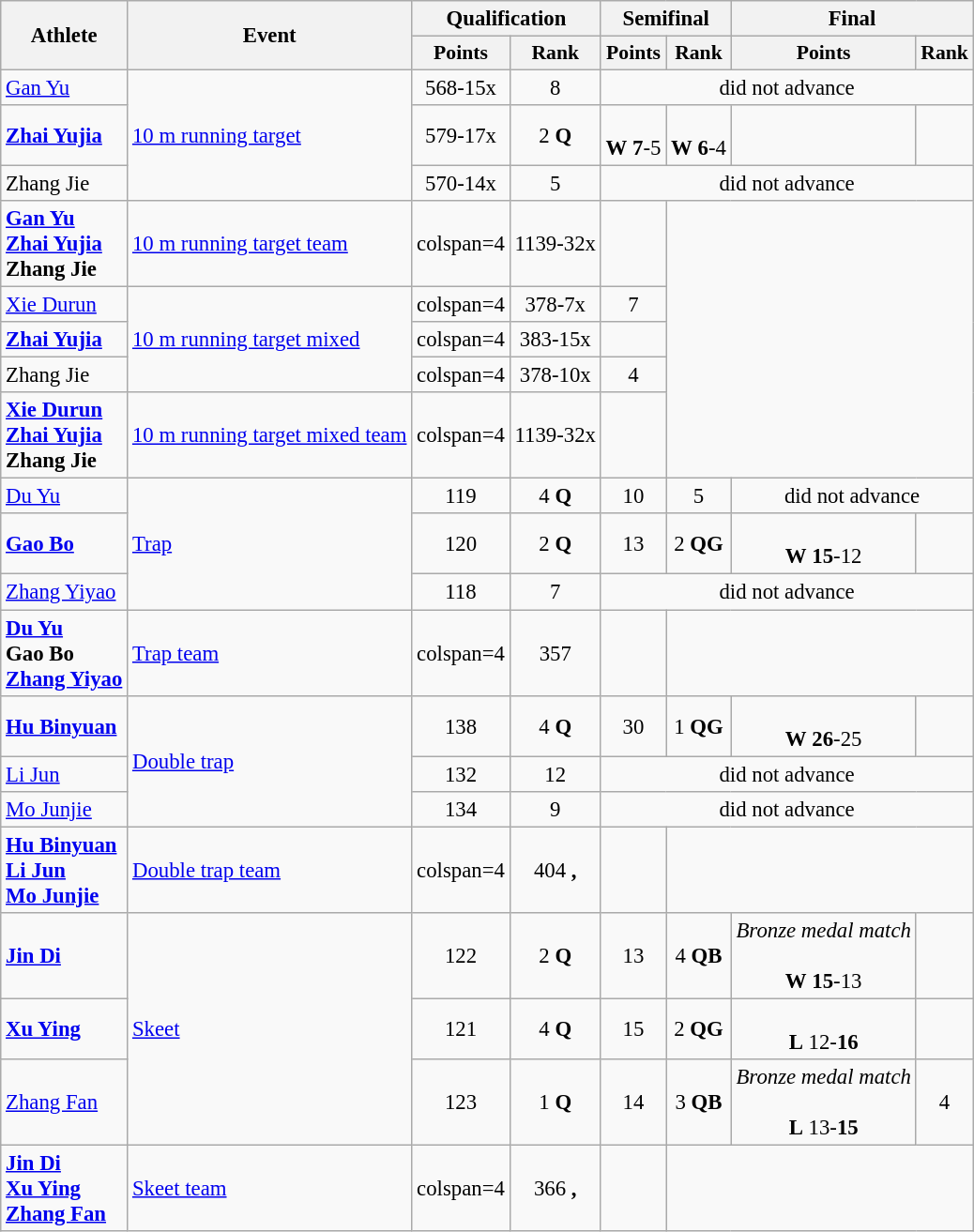<table class=wikitable style="text-align:center; font-size:95%">
<tr>
<th rowspan=2>Athlete</th>
<th rowspan=2>Event</th>
<th colspan=2>Qualification</th>
<th colspan=2>Semifinal</th>
<th colspan=2>Final</th>
</tr>
<tr style="font-size:95%">
<th>Points</th>
<th>Rank</th>
<th>Points</th>
<th>Rank</th>
<th>Points</th>
<th>Rank</th>
</tr>
<tr>
<td align=left><a href='#'>Gan Yu</a></td>
<td style="text-align:left;" rowspan="3"><a href='#'>10 m running target</a></td>
<td>568-15x</td>
<td>8</td>
<td Colspan=4>did not advance</td>
</tr>
<tr>
<td align=left><strong><a href='#'>Zhai Yujia</a></strong></td>
<td>579-17x</td>
<td>2 <strong>Q</strong></td>
<td><br><strong>W</strong> <strong>7</strong>-5</td>
<td><br><strong>W</strong> <strong>6</strong>-4</td>
<td></td>
</tr>
<tr>
<td align=left>Zhang Jie</td>
<td>570-14x</td>
<td>5</td>
<td Colspan=4>did not advance</td>
</tr>
<tr>
<td align=left><strong><a href='#'>Gan Yu</a><br><a href='#'>Zhai Yujia</a><br>Zhang Jie</strong></td>
<td align=left><a href='#'>10 m running target team</a></td>
<td>colspan=4 </td>
<td>1139-32x</td>
<td></td>
</tr>
<tr>
<td align=left><a href='#'>Xie Durun</a></td>
<td style="text-align:left;" rowspan="3"><a href='#'>10 m running target mixed</a></td>
<td>colspan=4 </td>
<td>378-7x</td>
<td>7</td>
</tr>
<tr>
<td align=left><strong><a href='#'>Zhai Yujia</a></strong></td>
<td>colspan=4 </td>
<td>383-15x</td>
<td></td>
</tr>
<tr>
<td align=left>Zhang Jie</td>
<td>colspan=4 </td>
<td>378-10x</td>
<td>4</td>
</tr>
<tr>
<td align=left><strong><a href='#'>Xie Durun</a><br><a href='#'>Zhai Yujia</a><br>Zhang Jie</strong></td>
<td align=left><a href='#'>10 m running target mixed team</a></td>
<td>colspan=4 </td>
<td>1139-32x</td>
<td></td>
</tr>
<tr>
<td align=left><a href='#'>Du Yu</a></td>
<td style="text-align:left;" rowspan="3"><a href='#'>Trap</a></td>
<td>119</td>
<td>4 <strong>Q</strong></td>
<td>10</td>
<td>5</td>
<td colspan=2>did not advance</td>
</tr>
<tr>
<td align=left><strong><a href='#'>Gao Bo</a></strong></td>
<td>120</td>
<td>2 <strong>Q</strong></td>
<td>13</td>
<td>2 <strong>QG</strong></td>
<td><br><strong>W</strong> <strong>15</strong>-12</td>
<td></td>
</tr>
<tr>
<td align=left><a href='#'>Zhang Yiyao</a></td>
<td>118</td>
<td>7</td>
<td colspan=4>did not advance</td>
</tr>
<tr>
<td align=left><strong><a href='#'>Du Yu</a><br>Gao Bo<br><a href='#'>Zhang Yiyao</a></strong></td>
<td align=left><a href='#'>Trap team</a></td>
<td>colspan=4 </td>
<td>357</td>
<td></td>
</tr>
<tr>
<td align=left><strong><a href='#'>Hu Binyuan</a></strong></td>
<td style="text-align:left;" rowspan="3"><a href='#'>Double trap</a></td>
<td>138</td>
<td>4 <strong>Q</strong></td>
<td>30</td>
<td>1 <strong>QG</strong></td>
<td><br><strong>W</strong> <strong>26</strong>-25</td>
<td></td>
</tr>
<tr>
<td align=left><a href='#'>Li Jun</a></td>
<td>132</td>
<td>12</td>
<td colspan=4>did not advance</td>
</tr>
<tr>
<td align=left><a href='#'>Mo Junjie</a></td>
<td>134</td>
<td>9</td>
<td colspan=4>did not advance</td>
</tr>
<tr>
<td align=left><strong><a href='#'>Hu Binyuan</a><br><a href='#'>Li Jun</a><br><a href='#'>Mo Junjie</a></strong></td>
<td align=left><a href='#'>Double trap team</a></td>
<td>colspan=4 </td>
<td>404 <strong>, </strong></td>
<td></td>
</tr>
<tr>
<td align=left><strong><a href='#'>Jin Di</a></strong></td>
<td style="text-align:left;" rowspan="3"><a href='#'>Skeet</a></td>
<td>122</td>
<td>2 <strong>Q</strong></td>
<td>13</td>
<td>4 <strong>QB</strong></td>
<td><em> Bronze medal match</em><br><br><strong>W</strong> <strong>15</strong>-13</td>
<td></td>
</tr>
<tr>
<td align=left><strong><a href='#'>Xu Ying</a></strong></td>
<td>121</td>
<td>4 <strong>Q</strong></td>
<td>15</td>
<td>2 <strong>QG</strong></td>
<td><br><strong>L</strong> 12-<strong>16</strong></td>
<td></td>
</tr>
<tr>
<td align=left><a href='#'>Zhang Fan</a></td>
<td>123 <strong></strong></td>
<td>1 <strong>Q</strong></td>
<td>14</td>
<td>3 <strong>QB</strong></td>
<td><em> Bronze medal match</em><br><br><strong>L</strong> 13-<strong>15</strong></td>
<td>4</td>
</tr>
<tr>
<td align=left><strong><a href='#'>Jin Di</a><br><a href='#'>Xu Ying</a><br><a href='#'>Zhang Fan</a></strong></td>
<td align=left><a href='#'>Skeet team</a></td>
<td>colspan=4 </td>
<td>366 <strong>, </strong></td>
<td></td>
</tr>
</table>
